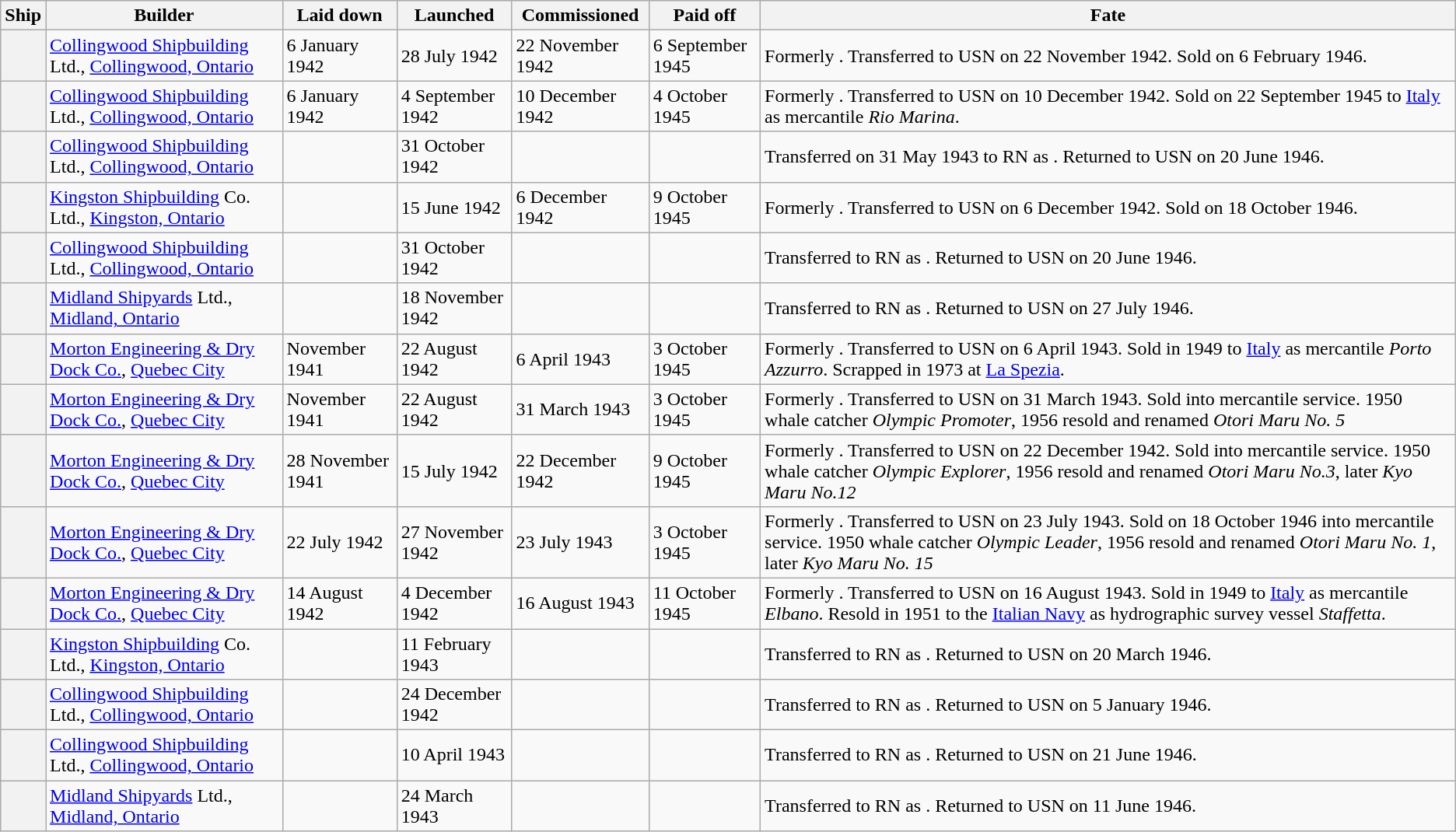<table class="wikitable sortable plainrowheaders">
<tr>
<th scope="col">Ship</th>
<th scope="col">Builder</th>
<th scope="col">Laid down</th>
<th scope="col">Launched</th>
<th scope="col">Commissioned</th>
<th scope="col">Paid off</th>
<th scope="col">Fate</th>
</tr>
<tr>
<th scope="row"></th>
<td><a href='#'>Collingwood Shipbuilding</a> Ltd., <a href='#'>Collingwood, Ontario</a></td>
<td>6 January 1942</td>
<td>28 July 1942</td>
<td>22 November 1942</td>
<td>6 September 1945</td>
<td>Formerly . Transferred to USN on 22 November 1942. Sold on 6 February 1946.</td>
</tr>
<tr>
<th scope="row"></th>
<td><a href='#'>Collingwood Shipbuilding</a> Ltd., <a href='#'>Collingwood, Ontario</a></td>
<td>6 January 1942</td>
<td>4 September 1942</td>
<td>10 December 1942</td>
<td>4 October 1945</td>
<td>Formerly . Transferred to USN on 10 December 1942. Sold on 22 September 1945 to <a href='#'>Italy</a> as mercantile <em>Rio Marina</em>.</td>
</tr>
<tr>
<th scope="row"></th>
<td><a href='#'>Collingwood Shipbuilding</a> Ltd., <a href='#'>Collingwood, Ontario</a></td>
<td></td>
<td>31 October 1942</td>
<td></td>
<td></td>
<td>Transferred on 31 May 1943 to RN as . Returned to USN on 20 June 1946.</td>
</tr>
<tr>
<th scope="row"></th>
<td><a href='#'>Kingston Shipbuilding</a> Co. Ltd., <a href='#'>Kingston, Ontario</a></td>
<td></td>
<td>15 June 1942</td>
<td>6 December 1942</td>
<td>9 October 1945</td>
<td>Formerly . Transferred to USN on 6 December 1942. Sold on 18 October 1946.</td>
</tr>
<tr>
<th scope="row"></th>
<td><a href='#'>Collingwood Shipbuilding</a> Ltd., <a href='#'>Collingwood, Ontario</a></td>
<td></td>
<td>31 October 1942</td>
<td></td>
<td></td>
<td>Transferred to RN as . Returned to USN on 20 June 1946.</td>
</tr>
<tr>
<th scope="row"></th>
<td><a href='#'>Midland Shipyards</a> Ltd., <a href='#'>Midland, Ontario</a></td>
<td></td>
<td>18 November 1942</td>
<td></td>
<td></td>
<td>Transferred to RN as . Returned to USN on 27 July 1946.</td>
</tr>
<tr>
<th scope="row"></th>
<td><a href='#'>Morton Engineering & Dry Dock Co.</a>, <a href='#'>Quebec City</a></td>
<td>November 1941</td>
<td>22 August 1942</td>
<td>6 April 1943</td>
<td>3 October 1945</td>
<td>Formerly . Transferred to USN on 6 April 1943. Sold in 1949 to <a href='#'>Italy</a> as mercantile <em>Porto Azzurro</em>. Scrapped in 1973 at <a href='#'>La Spezia</a>.</td>
</tr>
<tr>
<th scope="row"></th>
<td><a href='#'>Morton Engineering & Dry Dock Co.</a>, <a href='#'>Quebec City</a></td>
<td>November 1941</td>
<td>22 August 1942</td>
<td>31 March 1943</td>
<td>3 October 1945</td>
<td>Formerly . Transferred to USN on 31 March 1943. Sold into mercantile service. 1950 whale catcher <em>Olympic Promoter</em>, 1956 resold and renamed <em>Otori Maru No. 5</em></td>
</tr>
<tr>
<th scope="row"></th>
<td><a href='#'>Morton Engineering & Dry Dock Co.</a>, <a href='#'>Quebec City</a></td>
<td>28 November 1941</td>
<td>15 July 1942</td>
<td>22 December 1942</td>
<td>9 October 1945</td>
<td>Formerly . Transferred to USN on 22 December 1942. Sold into mercantile service. 1950 whale catcher <em>Olympic Explorer</em>, 1956 resold and renamed <em>Otori Maru No.3</em>, later <em>Kyo Maru No.12</em></td>
</tr>
<tr>
<th scope="row"></th>
<td><a href='#'>Morton Engineering & Dry Dock Co.</a>, <a href='#'>Quebec City</a></td>
<td>22 July 1942</td>
<td>27 November 1942</td>
<td>23 July 1943</td>
<td>3 October 1945</td>
<td>Formerly . Transferred to USN on 23 July 1943. Sold on 18 October 1946 into mercantile service. 1950 whale catcher <em>Olympic Leader</em>, 1956 resold and renamed <em>Otori Maru No. 1</em>, later <em>Kyo Maru No. 15</em></td>
</tr>
<tr>
<th scope="row"></th>
<td><a href='#'>Morton Engineering & Dry Dock Co.</a>, <a href='#'>Quebec City</a></td>
<td>14 August 1942</td>
<td>4 December 1942</td>
<td>16 August 1943</td>
<td>11 October 1945</td>
<td>Formerly . Transferred to USN on 16 August 1943. Sold in 1949 to <a href='#'>Italy</a> as mercantile <em>Elbano</em>. Resold in 1951 to the <a href='#'>Italian Navy</a> as hydrographic survey vessel <em>Staffetta</em>.</td>
</tr>
<tr>
<th scope="row"></th>
<td><a href='#'>Kingston Shipbuilding</a> Co. Ltd., <a href='#'>Kingston, Ontario</a></td>
<td></td>
<td>11 February 1943</td>
<td></td>
<td></td>
<td>Transferred to RN as . Returned to USN on 20 March 1946.</td>
</tr>
<tr>
<th scope="row"></th>
<td><a href='#'>Collingwood Shipbuilding</a> Ltd., <a href='#'>Collingwood, Ontario</a></td>
<td></td>
<td>24 December 1942</td>
<td></td>
<td></td>
<td>Transferred to RN as . Returned to USN on 5 January 1946.</td>
</tr>
<tr>
<th scope="row"></th>
<td><a href='#'>Collingwood Shipbuilding</a> Ltd., <a href='#'>Collingwood, Ontario</a></td>
<td></td>
<td>10 April 1943</td>
<td></td>
<td></td>
<td>Transferred to RN as . Returned to USN on 21 June 1946.</td>
</tr>
<tr>
<th scope="row"></th>
<td><a href='#'>Midland Shipyards</a> Ltd., <a href='#'>Midland, Ontario</a></td>
<td></td>
<td>24 March 1943</td>
<td></td>
<td></td>
<td>Transferred to RN as . Returned to USN on 11 June 1946.</td>
</tr>
</table>
